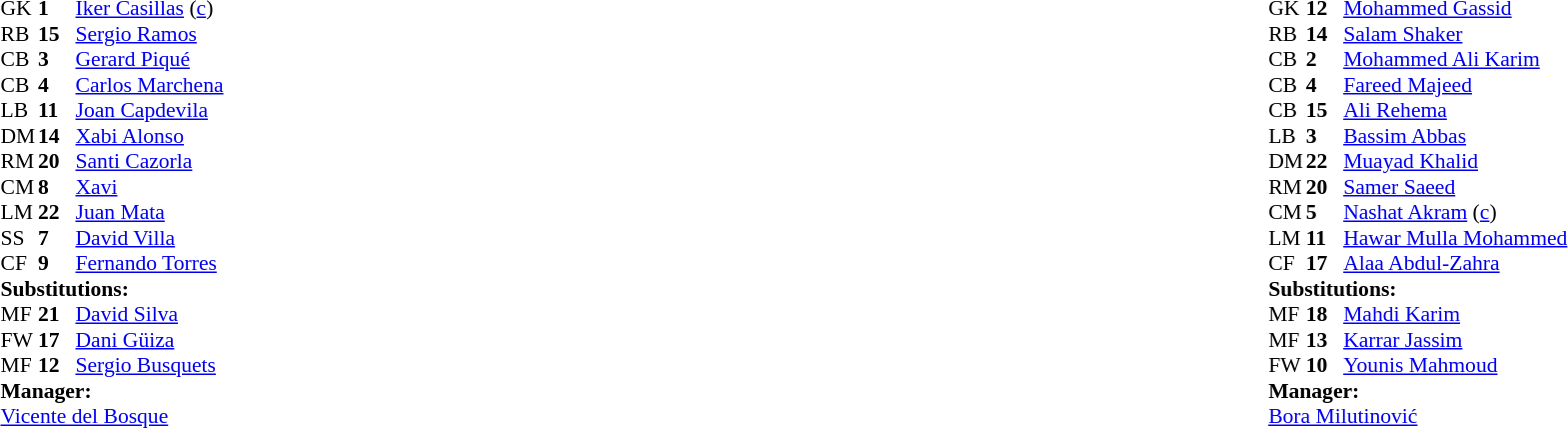<table width="100%">
<tr>
<td valign="top" width="50%"><br><table style="font-size: 90%" cellspacing="0" cellpadding="0">
<tr>
<th width="25"></th>
<th width="25"></th>
</tr>
<tr>
<td>GK</td>
<td><strong>1</strong></td>
<td><a href='#'>Iker Casillas</a> (<a href='#'>c</a>)</td>
</tr>
<tr>
<td>RB</td>
<td><strong>15</strong></td>
<td><a href='#'>Sergio Ramos</a></td>
</tr>
<tr>
<td>CB</td>
<td><strong>3</strong></td>
<td><a href='#'>Gerard Piqué</a></td>
</tr>
<tr>
<td>CB</td>
<td><strong>4</strong></td>
<td><a href='#'>Carlos Marchena</a></td>
<td></td>
</tr>
<tr>
<td>LB</td>
<td><strong>11</strong></td>
<td><a href='#'>Joan Capdevila</a></td>
</tr>
<tr>
<td>DM</td>
<td><strong>14</strong></td>
<td><a href='#'>Xabi Alonso</a></td>
<td></td>
</tr>
<tr>
<td>RM</td>
<td><strong>20</strong></td>
<td><a href='#'>Santi Cazorla</a></td>
<td></td>
<td></td>
</tr>
<tr>
<td>CM</td>
<td><strong>8</strong></td>
<td><a href='#'>Xavi</a></td>
<td></td>
<td></td>
</tr>
<tr>
<td>LM</td>
<td><strong>22</strong></td>
<td><a href='#'>Juan Mata</a></td>
</tr>
<tr>
<td>SS</td>
<td><strong>7</strong></td>
<td><a href='#'>David Villa</a></td>
<td></td>
<td></td>
</tr>
<tr>
<td>CF</td>
<td><strong>9</strong></td>
<td><a href='#'>Fernando Torres</a></td>
</tr>
<tr>
<td colspan=3><strong>Substitutions:</strong></td>
</tr>
<tr>
<td>MF</td>
<td><strong>21</strong></td>
<td><a href='#'>David Silva</a></td>
<td></td>
<td></td>
</tr>
<tr>
<td>FW</td>
<td><strong>17</strong></td>
<td><a href='#'>Dani Güiza</a></td>
<td></td>
<td></td>
</tr>
<tr>
<td>MF</td>
<td><strong>12</strong></td>
<td><a href='#'>Sergio Busquets</a></td>
<td></td>
<td></td>
</tr>
<tr>
<td colspan=3><strong>Manager:</strong></td>
</tr>
<tr>
<td colspan="4"><a href='#'>Vicente del Bosque</a></td>
</tr>
</table>
</td>
<td valign="top"></td>
<td valign="top" width="50%"><br><table style="font-size: 90%" cellspacing="0" cellpadding="0" align=center>
<tr>
<th width="25"></th>
<th width="25"></th>
</tr>
<tr>
<td>GK</td>
<td><strong>12</strong></td>
<td><a href='#'>Mohammed Gassid</a></td>
</tr>
<tr>
<td>RB</td>
<td><strong>14</strong></td>
<td><a href='#'>Salam Shaker</a></td>
</tr>
<tr>
<td>CB</td>
<td><strong>2</strong></td>
<td><a href='#'>Mohammed Ali Karim</a></td>
</tr>
<tr>
<td>CB</td>
<td><strong>4</strong></td>
<td><a href='#'>Fareed Majeed</a></td>
</tr>
<tr>
<td>CB</td>
<td><strong>15</strong></td>
<td><a href='#'>Ali Rehema</a></td>
</tr>
<tr>
<td>LB</td>
<td><strong>3</strong></td>
<td><a href='#'>Bassim Abbas</a></td>
<td></td>
</tr>
<tr>
<td>DM</td>
<td><strong>22</strong></td>
<td><a href='#'>Muayad Khalid</a></td>
<td></td>
<td></td>
</tr>
<tr>
<td>RM</td>
<td><strong>20</strong></td>
<td><a href='#'>Samer Saeed</a></td>
<td></td>
<td></td>
</tr>
<tr>
<td>CM</td>
<td><strong>5</strong></td>
<td><a href='#'>Nashat Akram</a> (<a href='#'>c</a>)</td>
<td></td>
<td></td>
</tr>
<tr>
<td>LM</td>
<td><strong>11</strong></td>
<td><a href='#'>Hawar Mulla Mohammed</a></td>
</tr>
<tr>
<td>CF</td>
<td><strong>17</strong></td>
<td><a href='#'>Alaa Abdul-Zahra</a></td>
</tr>
<tr>
<td colspan=3><strong>Substitutions:</strong></td>
</tr>
<tr>
<td>MF</td>
<td><strong>18</strong></td>
<td><a href='#'>Mahdi Karim</a></td>
<td></td>
<td></td>
</tr>
<tr>
<td>MF</td>
<td><strong>13</strong></td>
<td><a href='#'>Karrar Jassim</a></td>
<td></td>
<td></td>
</tr>
<tr>
<td>FW</td>
<td><strong>10</strong></td>
<td><a href='#'>Younis Mahmoud</a></td>
<td></td>
<td></td>
</tr>
<tr>
<td colspan=3><strong>Manager:</strong></td>
</tr>
<tr>
<td colspan="4"> <a href='#'>Bora Milutinović</a></td>
</tr>
</table>
</td>
</tr>
</table>
